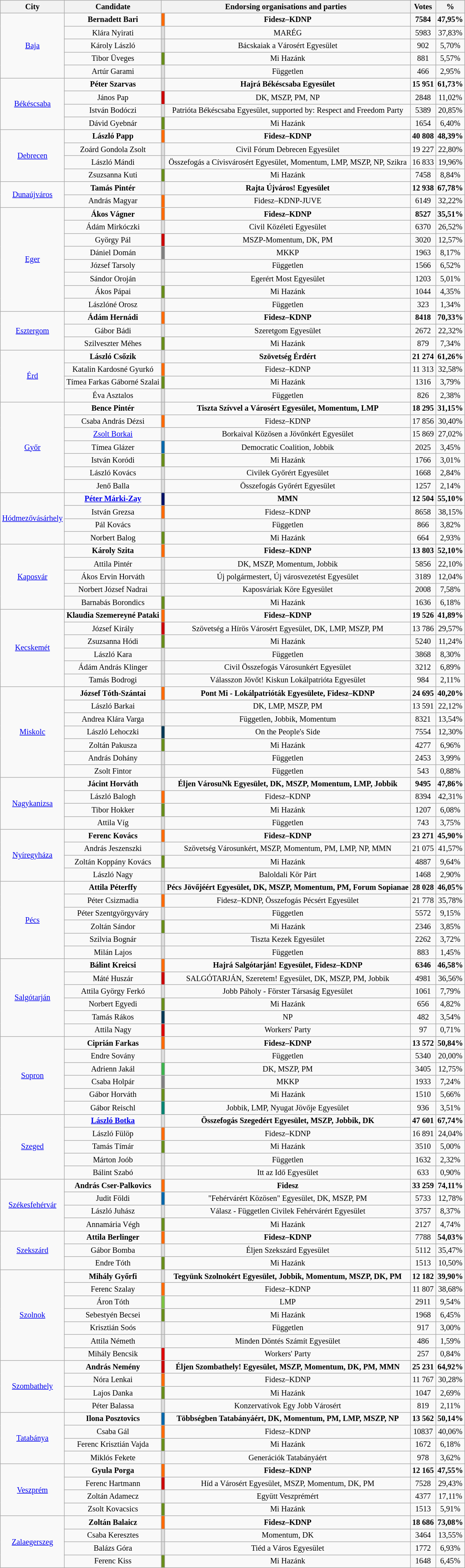<table class="wikitable" style="text-align:center; font-size:85%; style=">
<tr>
<th>City</th>
<th>Candidate</th>
<th colspan="2">Endorsing organisations and parties</th>
<th>Votes</th>
<th>%</th>
</tr>
<tr>
<td rowspan="5"><a href='#'>Baja</a></td>
<td><strong>Bernadett Bari</strong></td>
<td style="background-color:#FF6A00; color:black"></td>
<td><strong>Fidesz–KDNP</strong></td>
<td><strong>7584</strong></td>
<td><strong>47,95%</strong></td>
</tr>
<tr>
<td>Klára Nyirati</td>
<td style="background-color:#DCDCDC; color:black"></td>
<td>MARÉG</td>
<td>5983</td>
<td>37,83%</td>
</tr>
<tr>
<td>Károly László</td>
<td style="background-color:#DCDCDC; color:black"></td>
<td>Bácskaiak a Városért Egyesület</td>
<td>902</td>
<td>5,70%</td>
</tr>
<tr>
<td>Tibor Üveges</td>
<td style="background-color:#688D1B; color:black"></td>
<td>Mi Hazánk</td>
<td>881</td>
<td>5,57%</td>
</tr>
<tr>
<td>Artúr Garami</td>
<td style="background-color:#DCDCDC; color:black"></td>
<td>Független</td>
<td>466</td>
<td>2,95%</td>
</tr>
<tr>
<td rowspan="4"><a href='#'>Békéscsaba</a></td>
<td><strong>Péter Szarvas</strong></td>
<td style="background-color:#DCDCDC; color:black"></td>
<td><strong>Hajrá Békéscsaba Egyesület</strong></td>
<td><strong>15 951</strong></td>
<td><strong>61,73%</strong></td>
</tr>
<tr>
<td>János Pap</td>
<td style="background-color:#CC0000; color:black"></td>
<td>DK, MSZP, PM, NP</td>
<td>2848</td>
<td>11,02%</td>
</tr>
<tr>
<td>István Bodóczi</td>
<td style="background-color:#DCDCDC; color:black"></td>
<td>Patrióta Békéscsaba Egyesület, supported by: Respect and Freedom Party</td>
<td>5389</td>
<td>20,85%</td>
</tr>
<tr>
<td>Dávid Gyebnár</td>
<td style="background-color:#688D1B; color:black"></td>
<td>Mi Hazánk</td>
<td>1654</td>
<td>6,40%</td>
</tr>
<tr>
<td rowspan="4"><a href='#'>Debrecen</a></td>
<td><strong>László Papp</strong></td>
<td style="background-color:#FF6A00; color:black"></td>
<td><strong>Fidesz–KDNP</strong></td>
<td><strong>40 808</strong></td>
<td><strong>48,39%</strong></td>
</tr>
<tr>
<td>Zoárd Gondola Zsolt</td>
<td style="background-color:#DCDCDC; color:black"></td>
<td>Civil Fórum Debrecen Egyesület</td>
<td>19 227</td>
<td>22,80%</td>
</tr>
<tr>
<td>László Mándi</td>
<td style="background-color:#DCDCDC; color:black"></td>
<td>Összefogás a Cívisvárosért Egyesület, Momentum, LMP, MSZP, NP, Szikra</td>
<td>16 833</td>
<td>19,96%</td>
</tr>
<tr>
<td>Zsuzsanna Kuti</td>
<td style="background-color:#688D1B; color:black"></td>
<td>Mi Hazánk</td>
<td>7458</td>
<td>8,84%</td>
</tr>
<tr>
<td rowspan="2"><a href='#'>Dunaújváros</a></td>
<td><strong>Tamás Pintér</strong></td>
<td style="background-color:#DCDCDC; color:black"></td>
<td><strong>Rajta Újváros! Egyesület</strong></td>
<td><strong>12 938</strong></td>
<td><strong>67,78%</strong></td>
</tr>
<tr>
<td>András Magyar</td>
<td style="background-color:#FF6A00; color:black"></td>
<td>Fidesz–KDNP-JUVE</td>
<td>6149</td>
<td>32,22%</td>
</tr>
<tr>
<td rowspan="8"><a href='#'>Eger</a></td>
<td><strong>Ákos Vágner</strong></td>
<td style="background-color:#FF6A00; color:black"></td>
<td><strong>Fidesz–KDNP</strong></td>
<td><strong>8527</strong></td>
<td><strong>35,51%</strong></td>
</tr>
<tr>
<td>Ádám Mirkóczki</td>
<td style="background-color:#DCDCDC; color:black"></td>
<td>Civil Közéleti Egyesület</td>
<td>6370</td>
<td>26,52%</td>
</tr>
<tr>
<td>György Pál</td>
<td style="background-color:#CC0000; color:black"></td>
<td>MSZP-Momentum, DK, PM</td>
<td>3020</td>
<td>12,57%</td>
</tr>
<tr>
<td>Dániel Domán</td>
<td style="background-color:#808080; color:black"></td>
<td>MKKP</td>
<td>1963</td>
<td>8,17%</td>
</tr>
<tr>
<td>József Tarsoly</td>
<td style="background-color:#DCDCDC; color:black"></td>
<td>Független</td>
<td>1566</td>
<td>6,52%</td>
</tr>
<tr>
<td>Sándor Oroján</td>
<td style="background-color:#DCDCDC; color:black"></td>
<td>Egerért Most Egyesület</td>
<td>1203</td>
<td>5,01%</td>
</tr>
<tr>
<td>Ákos Pápai</td>
<td style="background-color:#688D1B; color:black"></td>
<td>Mi Hazánk</td>
<td>1044</td>
<td>4,35%</td>
</tr>
<tr>
<td>Lászlóné Orosz</td>
<td style="background-color:#DCDCDC; color:black"></td>
<td>Független</td>
<td>323</td>
<td>1,34%</td>
</tr>
<tr>
<td rowspan="3"><a href='#'>Esztergom</a></td>
<td><strong>Ádám Hernádi</strong></td>
<td style="background-color:#FF6A00; color:black"></td>
<td><strong>Fidesz–KDNP</strong></td>
<td><strong>8418</strong></td>
<td><strong>70,33%</strong></td>
</tr>
<tr>
<td>Gábor Bádi</td>
<td style="background-color:#DCDCDC; color:black"></td>
<td>Szeretgom Egyesület</td>
<td>2672</td>
<td>22,32%</td>
</tr>
<tr>
<td>Szilveszter Méhes</td>
<td style="background-color:#688D1B; color:black"></td>
<td>Mi Hazánk</td>
<td>879</td>
<td>7,34%</td>
</tr>
<tr>
<td rowspan="4"><a href='#'>Érd</a></td>
<td><strong>László Csőzik</strong></td>
<td style="background-color:#DCDCDC; color:black"></td>
<td><strong>Szövetség Érdért</strong></td>
<td><strong>21 274</strong></td>
<td><strong>61,26%</strong></td>
</tr>
<tr>
<td>Katalin Kardosné Gyurkó</td>
<td style="background-color:#FF6A00; color:black"></td>
<td>Fidesz–KDNP</td>
<td>11 313</td>
<td>32,58%</td>
</tr>
<tr>
<td>Tímea Farkas Gáborné Szalai</td>
<td style="background-color:#688D1B; color:black"></td>
<td>Mi Hazánk</td>
<td>1316</td>
<td>3,79%</td>
</tr>
<tr>
<td>Éva Asztalos</td>
<td style="background-color:#DCDCDC; color:black"></td>
<td>Független</td>
<td>826</td>
<td>2,38%</td>
</tr>
<tr>
<td rowspan="7"><a href='#'>Győr</a></td>
<td><strong>Bence Pintér</strong></td>
<td style="background-color:#DCDCDC; color:black"></td>
<td><strong>Tiszta Szívvel a Városért Egyesület, Momentum, LMP</strong></td>
<td><strong>18 295</strong></td>
<td><strong>31,15%</strong></td>
</tr>
<tr>
<td>Csaba András Dézsi</td>
<td style="background-color:#FF6A00; color:black"></td>
<td>Fidesz–KDNP</td>
<td>17 856</td>
<td>30,40%</td>
</tr>
<tr>
<td><a href='#'>Zsolt Borkai</a></td>
<td style="background-color:#DCDCDC; color:black"></td>
<td>Borkaival Közösen a Jövőnkért Egyesület</td>
<td>15 869</td>
<td>27,02%</td>
</tr>
<tr>
<td>Tímea Glázer</td>
<td style="background-color:#0067AA; color:black"></td>
<td>Democratic Coalition, Jobbik</td>
<td>2025</td>
<td>3,45%</td>
</tr>
<tr>
<td>István Koródi</td>
<td style="background-color:#688D1B; color:black"></td>
<td>Mi Hazánk</td>
<td>1766</td>
<td>3,01%</td>
</tr>
<tr>
<td>László Kovács</td>
<td style="background-color:#DCDCDC; color:black"></td>
<td>Civilek Győrért Egyesület</td>
<td>1668</td>
<td>2,84%</td>
</tr>
<tr>
<td>Jenő Balla</td>
<td style="background-color:#DCDCDC; color:black"></td>
<td>Összefogás Győrért Egyesület</td>
<td>1257</td>
<td>2,14%</td>
</tr>
<tr>
<td rowspan="4"><a href='#'>Hódmezővásárhely</a></td>
<td><strong><a href='#'>Péter Márki-Zay</a></strong></td>
<td style="background-color:#001166; color:black"></td>
<td><strong>MMN</strong></td>
<td><strong>12 504</strong></td>
<td><strong>55,10%</strong></td>
</tr>
<tr>
<td>István Grezsa</td>
<td style="background-color:#FF6A00; color:black"></td>
<td>Fidesz–KDNP</td>
<td>8658</td>
<td>38,15%</td>
</tr>
<tr>
<td>Pál Kovács</td>
<td style="background-color:#DCDCDC; color:black"></td>
<td>Független</td>
<td>866</td>
<td>3,82%</td>
</tr>
<tr>
<td>Norbert Balog</td>
<td style="background-color:#688D1B; color:black"></td>
<td>Mi Hazánk</td>
<td>664</td>
<td>2,93%</td>
</tr>
<tr>
<td rowspan="5"><a href='#'>Kaposvár</a></td>
<td><strong>Károly Szita</strong></td>
<td style="background-color:#FF6A00; color:black"></td>
<td><strong>Fidesz–KDNP</strong></td>
<td><strong>13 803</strong></td>
<td><strong>52,10%</strong></td>
</tr>
<tr>
<td>Attila Pintér</td>
<td style="background-color:#DCDCDC; color:black"></td>
<td>DK, MSZP, Momentum, Jobbik</td>
<td>5856</td>
<td>22,10%</td>
</tr>
<tr>
<td>Ákos Ervin Horváth</td>
<td style="background-color:#DCDCDC; color:black"></td>
<td>Új polgármestert, Új városvezetést Egyesület</td>
<td>3189</td>
<td>12,04%</td>
</tr>
<tr>
<td>Norbert József Nadrai</td>
<td style="background-color:#DCDCDC; color:black"></td>
<td>Kaposváriak Köre Egyesület</td>
<td>2008</td>
<td>7,58%</td>
</tr>
<tr>
<td>Barnabás Borondics</td>
<td style="background-color:#688D1B; color:black"></td>
<td>Mi Hazánk</td>
<td>1636</td>
<td>6,18%</td>
</tr>
<tr>
<td rowspan="6"><a href='#'>Kecskemét</a></td>
<td><strong>Klaudia Szemereyné Pataki</strong></td>
<td style="background-color:#FF6A00; color:black"></td>
<td><strong>Fidesz–KDNP</strong></td>
<td><strong>19 526</strong></td>
<td><strong>41,89%</strong></td>
</tr>
<tr>
<td>József Király</td>
<td style="background-color:#CC0000; color:black"></td>
<td>Szövetség a Hírös Városért Egyesület, DK, LMP, MSZP, PM</td>
<td>13 786</td>
<td>29,57%</td>
</tr>
<tr>
<td>Zsuzsanna Hódi</td>
<td style="background-color:#688D1B; color:black"></td>
<td>Mi Hazánk</td>
<td>5240</td>
<td>11,24%</td>
</tr>
<tr>
<td>László Kara</td>
<td style="background-color:#DCDCDC; color:black"></td>
<td>Független</td>
<td>3868</td>
<td>8,30%</td>
</tr>
<tr>
<td>Ádám András Klinger</td>
<td style="background-color:#DCDCDC; color:black"></td>
<td>Civil Összefogás Városunkért Egyesület</td>
<td>3212</td>
<td>6,89%</td>
</tr>
<tr>
<td>Tamás Bodrogi</td>
<td style="background-color:#DCDCDC; color:black"></td>
<td>Válasszon Jövőt! Kiskun Lokálpatrióta Egyesület</td>
<td>984</td>
<td>2,11%</td>
</tr>
<tr>
<td rowspan="7"><a href='#'>Miskolc</a></td>
<td><strong>József Tóth-Szántai</strong></td>
<td style="background-color:#FF6A00; color:black"></td>
<td><strong>Pont Mi - Lokálpatrióták Egyesülete, Fidesz–KDNP</strong></td>
<td><strong>24 695</strong></td>
<td><strong>40,20%</strong></td>
</tr>
<tr>
<td>László Barkai</td>
<td style="background-color:#DCDCDC; color:black"></td>
<td>DK, LMP, MSZP, PM</td>
<td>13 591</td>
<td>22,12%</td>
</tr>
<tr>
<td>Andrea Klára Varga</td>
<td style="background-color:#DCDCDC; color:black"></td>
<td>Független, Jobbik, Momentum</td>
<td>8321</td>
<td>13,54%</td>
</tr>
<tr>
<td>László Lehoczki</td>
<td style="background-color:#023854; color:black"></td>
<td>On the People's Side</td>
<td>7554</td>
<td>12,30%</td>
</tr>
<tr>
<td>Zoltán Pakusza</td>
<td style="background-color:#688D1B; color:black"></td>
<td>Mi Hazánk</td>
<td>4277</td>
<td>6,96%</td>
</tr>
<tr>
<td>András Dohány</td>
<td style="background-color:#DCDCDC; color:black"></td>
<td>Független</td>
<td>2453</td>
<td>3,99%</td>
</tr>
<tr>
<td>Zsolt Fintor</td>
<td style="background-color:#DCDCDC; color:black"></td>
<td>Független</td>
<td>543</td>
<td>0,88%</td>
</tr>
<tr>
<td rowspan="4"><a href='#'>Nagykanizsa</a></td>
<td><strong>Jácint Horváth</strong></td>
<td style="background-color:#DDDDDD; color:black"></td>
<td><strong>Éljen VárosuNk Egyesület, DK, MSZP, Momentum, LMP, Jobbik</strong></td>
<td><strong>9495</strong></td>
<td><strong>47,86%</strong></td>
</tr>
<tr>
<td>László Balogh</td>
<td style="background-color:#FF6A00; color:black"></td>
<td>Fidesz–KDNP</td>
<td>8394</td>
<td>42,31%</td>
</tr>
<tr>
<td>Tibor Hokker</td>
<td style="background-color:#688D1B; color:black"></td>
<td>Mi Hazánk</td>
<td>1207</td>
<td>6,08%</td>
</tr>
<tr>
<td>Attila Víg</td>
<td style="background-color:#DCDCDC; color:black"></td>
<td>Független</td>
<td>743</td>
<td>3,75%</td>
</tr>
<tr>
<td rowspan="4"><a href='#'>Nyíregyháza</a></td>
<td><strong>Ferenc Kovács</strong></td>
<td style="background-color:#FF6A00; color:black"></td>
<td><strong>Fidesz–KDNP</strong></td>
<td><strong>23 271</strong></td>
<td><strong>45,90%</strong></td>
</tr>
<tr>
<td>András Jeszenszki</td>
<td style="background-color:#DCDCDC; color:black"></td>
<td>Szövetség Városunkért, MSZP, Momentum, PM, LMP, NP, MMN</td>
<td>21 075</td>
<td>41,57%</td>
</tr>
<tr>
<td>Zoltán Koppány Kovács</td>
<td style="background-color:#688D1B; color:black"></td>
<td>Mi Hazánk</td>
<td>4887</td>
<td>9,64%</td>
</tr>
<tr>
<td>László Nagy</td>
<td style="background-color:#DCDCDC; color:black"></td>
<td>Baloldali Kör Párt</td>
<td>1468</td>
<td>2,90%</td>
</tr>
<tr>
<td rowspan="6"><a href='#'>Pécs</a></td>
<td><strong>Attila Péterffy</strong></td>
<td style="background-color:#DCDCDC; color:black"></td>
<td><strong>Pécs Jövőjéért Egyesület, DK, MSZP, Momentum, PM, Forum Sopianae</strong></td>
<td><strong>28 028</strong></td>
<td><strong>46,05%</strong></td>
</tr>
<tr>
<td>Péter Csizmadia</td>
<td style="background-color:#FF6A00; color:black"></td>
<td>Fidesz–KDNP, Összefogás Pécsért Egyesület</td>
<td>21 778</td>
<td>35,78%</td>
</tr>
<tr>
<td>Péter Szentgyörgyváry</td>
<td style="background-color:#DCDCDC; color:black"></td>
<td>Független</td>
<td>5572</td>
<td>9,15%</td>
</tr>
<tr>
<td>Zoltán Sándor</td>
<td style="background-color:#688D1B; color:black"></td>
<td>Mi Hazánk</td>
<td>2346</td>
<td>3,85%</td>
</tr>
<tr>
<td>Szilvia Bognár</td>
<td style="background-color:#DCDCDC; color:black"></td>
<td>Tiszta Kezek Egyesület</td>
<td>2262</td>
<td>3,72%</td>
</tr>
<tr>
<td>Milán Lajos</td>
<td style="background-color:#DCDCDC; color:black"></td>
<td>Független</td>
<td>883</td>
<td>1,45%</td>
</tr>
<tr>
<td rowspan="6"><a href='#'>Salgótarján</a></td>
<td><strong>Bálint Kreicsi</strong></td>
<td style="background-color:#FF6A00; color:black"></td>
<td><strong>Hajrá Salgótarján! Egyesület, Fidesz–KDNP</strong></td>
<td><strong>6346</strong></td>
<td><strong>46,58%</strong></td>
</tr>
<tr>
<td>Máté Huszár</td>
<td style="background-color:#CC0000; color:black"></td>
<td>SALGÓTARJÁN, Szeretem! Egyesület, DK, MSZP, PM, Jobbik</td>
<td>4981</td>
<td>36,56%</td>
</tr>
<tr>
<td>Attila György Ferkó</td>
<td style="background-color:#DCDCDC; color:black"></td>
<td>Jobb Páholy - Förster Társaság Egyesület</td>
<td>1061</td>
<td>7,79%</td>
</tr>
<tr>
<td>Norbert Egyedi</td>
<td style="background-color:#688D1B; color:black"></td>
<td>Mi Hazánk</td>
<td>656</td>
<td>4,82%</td>
</tr>
<tr>
<td>Tamás Rákos</td>
<td style="background-color:#023854; color:black"></td>
<td>NP</td>
<td>482</td>
<td>3,54%</td>
</tr>
<tr>
<td>Attila Nagy</td>
<td style="background-color:#DD0000; color:black"></td>
<td>Workers' Party</td>
<td>97</td>
<td>0,71%</td>
</tr>
<tr>
<td rowspan="6"><a href='#'>Sopron</a></td>
<td><strong>Ciprián Farkas</strong></td>
<td style="background-color:#FF6A00; color:black"></td>
<td><strong>Fidesz–KDNP</strong></td>
<td><strong>13 572</strong></td>
<td><strong>50,84%</strong></td>
</tr>
<tr>
<td>Endre Sovány</td>
<td style="background-color:#DCDCDC; color:black"></td>
<td>Független</td>
<td>5340</td>
<td>20,00%</td>
</tr>
<tr>
<td>Adrienn Jakál</td>
<td style="background-color:#3CB34D; color:black"></td>
<td>DK, MSZP, PM</td>
<td>3405</td>
<td>12,75%</td>
</tr>
<tr>
<td>Csaba Holpár</td>
<td style="background-color:#808080; color:black"></td>
<td>MKKP</td>
<td>1933</td>
<td>7,24%</td>
</tr>
<tr>
<td>Gábor Horváth</td>
<td style="background-color:#688D1B; color:black"></td>
<td>Mi Hazánk</td>
<td>1510</td>
<td>5,66%</td>
</tr>
<tr>
<td>Gábor Reischl</td>
<td style="background-color:#008371; color:black"></td>
<td>Jobbik, LMP, Nyugat Jövője Egyesület</td>
<td>936</td>
<td>3,51%</td>
</tr>
<tr>
<td rowspan="5"><a href='#'>Szeged</a></td>
<td><strong><a href='#'>László Botka</a></strong></td>
<td style="background-color:#DDDDDD; color:black"></td>
<td><strong>Összefogás Szegedért Egyesület, MSZP, Jobbik, DK</strong></td>
<td><strong>47 601</strong></td>
<td><strong>67,74%</strong></td>
</tr>
<tr>
<td>László Fülöp</td>
<td style="background-color:#FF6A00; color:black"></td>
<td>Fidesz–KDNP</td>
<td>16 891</td>
<td>24,04%</td>
</tr>
<tr>
<td>Tamás Tímár</td>
<td style="background-color:#688D1B; color:black"></td>
<td>Mi Hazánk</td>
<td>3510</td>
<td>5,00%</td>
</tr>
<tr>
<td>Márton Joób</td>
<td style="background-color:#DCDCDC; color:black"></td>
<td>Független</td>
<td>1632</td>
<td>2,32%</td>
</tr>
<tr>
<td>Bálint Szabó</td>
<td style="background-color:#DCDCDC; color:black"></td>
<td>Itt az Idő Egyesület</td>
<td>633</td>
<td>0,90%</td>
</tr>
<tr>
<td rowspan="4"><a href='#'>Székesfehérvár</a></td>
<td><strong>András Cser-Palkovics</strong></td>
<td style="background-color:#FF6A00; color:black"></td>
<td><strong>Fidesz</strong></td>
<td><strong>33 259</strong></td>
<td><strong>74,11%</strong></td>
</tr>
<tr>
<td>Judit Földi</td>
<td style="background-color:#0067AA; color:black"></td>
<td>"Fehérvárért Közösen" Egyesület, DK, MSZP, PM</td>
<td>5733</td>
<td>12,78%</td>
</tr>
<tr>
<td>László Juhász</td>
<td style="background-color:#DCDCDC; color:black"></td>
<td>Válasz - Független Civilek Fehérvárért Egyesület</td>
<td>3757</td>
<td>8,37%</td>
</tr>
<tr>
<td>Annamária Végh</td>
<td style="background-color:#688D1B; color:black"></td>
<td>Mi Hazánk</td>
<td>2127</td>
<td>4,74%</td>
</tr>
<tr>
<td rowspan="3"><a href='#'>Szekszárd</a></td>
<td><strong>Attila Berlinger</strong></td>
<td style="background-color:#FF6A00; color:black"></td>
<td><strong>Fidesz–KDNP</strong></td>
<td>7788</td>
<td><strong>54,03%</strong></td>
</tr>
<tr>
<td>Gábor Bomba</td>
<td style="background-color:#DCDCDC; color:black"></td>
<td>Éljen Szekszárd Egyesület</td>
<td>5112</td>
<td>35,47%</td>
</tr>
<tr>
<td>Endre Tóth</td>
<td style="background-color:#688D1B; color:black"></td>
<td>Mi Hazánk</td>
<td>1513</td>
<td>10,50%</td>
</tr>
<tr>
<td rowspan="7"><a href='#'>Szolnok</a></td>
<td><strong>Mihály Győrfi</strong></td>
<td style="background-color:#DCDCDC; color:black"></td>
<td><strong>Tegyünk Szolnokért Egyesület, Jobbik, Momentum, MSZP, DK, PM</strong></td>
<td><strong>12 182</strong></td>
<td><strong>39,90%</strong></td>
</tr>
<tr>
<td>Ferenc Szalay</td>
<td style="background-color:#FF6A00; color:black"></td>
<td>Fidesz–KDNP</td>
<td>11 807</td>
<td>38,68%</td>
</tr>
<tr>
<td>Áron Tóth</td>
<td style="background-color:#7CC242; color:black"></td>
<td>LMP</td>
<td>2911</td>
<td>9,54%</td>
</tr>
<tr>
<td>Sebestyén Becsei</td>
<td style="background-color:#688D1B; color:black"></td>
<td>Mi Hazánk</td>
<td>1968</td>
<td>6,45%</td>
</tr>
<tr>
<td>Krisztián Soós</td>
<td style="background-color:#DCDCDC; color:black"></td>
<td>Független</td>
<td>917</td>
<td>3,00%</td>
</tr>
<tr>
<td>Attila Németh</td>
<td style="background-color:#DCDCDC; color:black"></td>
<td>Minden Döntés Számít Egyesület</td>
<td>486</td>
<td>1,59%</td>
</tr>
<tr>
<td>Mihály Bencsik</td>
<td style="background-color:#DD0000; color:black"></td>
<td>Workers' Party</td>
<td>257</td>
<td>0,84%</td>
</tr>
<tr>
<td rowspan="4"><a href='#'>Szombathely</a></td>
<td><strong>András Nemény</strong></td>
<td style="background-color:#CC0000; color:black"></td>
<td><strong>Éljen Szombathely! Egyesület, MSZP, Momentum, DK, PM, MMN</strong></td>
<td><strong>25 231</strong></td>
<td><strong>64,92%</strong></td>
</tr>
<tr>
<td>Nóra Lenkai</td>
<td style="background-color:#FF6A00; color:black"></td>
<td>Fidesz–KDNP</td>
<td>11 767</td>
<td>30,28%</td>
</tr>
<tr>
<td>Lajos Danka</td>
<td style="background-color:#688D1B; color:black"></td>
<td>Mi Hazánk</td>
<td>1047</td>
<td>2,69%</td>
</tr>
<tr>
<td>Péter Balassa</td>
<td style="background-color:#DCDCDC; color:black"></td>
<td>Konzervatívok Egy Jobb Városért</td>
<td>819</td>
<td>2,11%</td>
</tr>
<tr>
<td rowspan="4"><a href='#'>Tatabánya</a></td>
<td><strong>Ilona Posztovics</strong></td>
<td style="background-color:#0067AA; color:black"></td>
<td><strong>Többségben Tatabányáért, DK, Momentum, PM, LMP, MSZP, NP</strong></td>
<td><strong>13 562</strong></td>
<td><strong>50,14%</strong></td>
</tr>
<tr>
<td>Csaba Gál</td>
<td style="background-color:#FF6A00; color:black"></td>
<td>Fidesz–KDNP</td>
<td>10837</td>
<td>40,06%</td>
</tr>
<tr>
<td>Ferenc Krisztián Vajda</td>
<td style="background-color:#688D1B; color:black"></td>
<td>Mi Hazánk</td>
<td>1672</td>
<td>6,18%</td>
</tr>
<tr>
<td>Miklós Fekete</td>
<td style="background-color:#DCDCDC; color:black"></td>
<td>Generációk Tatabányáért</td>
<td>978</td>
<td>3,62%</td>
</tr>
<tr>
<td rowspan="4"><a href='#'>Veszprém</a></td>
<td><strong>Gyula Porga</strong></td>
<td style="background-color:#FF6A00; color:black"></td>
<td><strong>Fidesz–KDNP</strong></td>
<td><strong>12 165</strong></td>
<td><strong>47,55%</strong></td>
</tr>
<tr>
<td>Ferenc Hartmann</td>
<td style="background-color:#CC0000; color:black"></td>
<td>Híd a Városért Egyesület, MSZP, Momentum, DK, PM</td>
<td>7528</td>
<td>29,43%</td>
</tr>
<tr>
<td>Zoltán Adamecz</td>
<td style="background-color:#DCDCDC; color:black"></td>
<td>Együtt Veszprémért</td>
<td>4377</td>
<td>17,11%</td>
</tr>
<tr>
<td>Zsolt Kovacsics</td>
<td style="background-color:#688D1B; color:black"></td>
<td>Mi Hazánk</td>
<td>1513</td>
<td>5,91%</td>
</tr>
<tr>
<td rowspan="4"><a href='#'>Zalaegerszeg</a></td>
<td><strong>Zoltán Balaicz</strong></td>
<td style="background-color:#FF6A00; color:black"></td>
<td><strong>Fidesz–KDNP</strong></td>
<td><strong>18 686</strong></td>
<td><strong>73,08%</strong></td>
</tr>
<tr>
<td>Csaba Keresztes</td>
<td style="background-color:#DCDCDC; color:black"></td>
<td>Momentum, DK</td>
<td>3464</td>
<td>13,55%</td>
</tr>
<tr>
<td>Balázs Góra</td>
<td style="background-color:#DCDCDC; color:black"></td>
<td>Tiéd a Város Egyesület</td>
<td>1772</td>
<td>6,93%</td>
</tr>
<tr>
<td>Ferenc Kiss</td>
<td style="background-color:#688D1B; color:black"></td>
<td>Mi Hazánk</td>
<td>1648</td>
<td>6,45%</td>
</tr>
</table>
